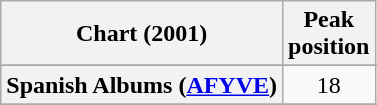<table class="wikitable sortable plainrowheaders" style="text-align:center">
<tr>
<th scope="col">Chart (2001)</th>
<th scope="col">Peak<br>position</th>
</tr>
<tr>
</tr>
<tr>
</tr>
<tr>
</tr>
<tr>
</tr>
<tr>
</tr>
<tr>
</tr>
<tr>
<th scope="row">Spanish Albums (<a href='#'>AFYVE</a>)</th>
<td align="center">18</td>
</tr>
<tr>
</tr>
<tr>
</tr>
<tr>
</tr>
<tr>
</tr>
</table>
